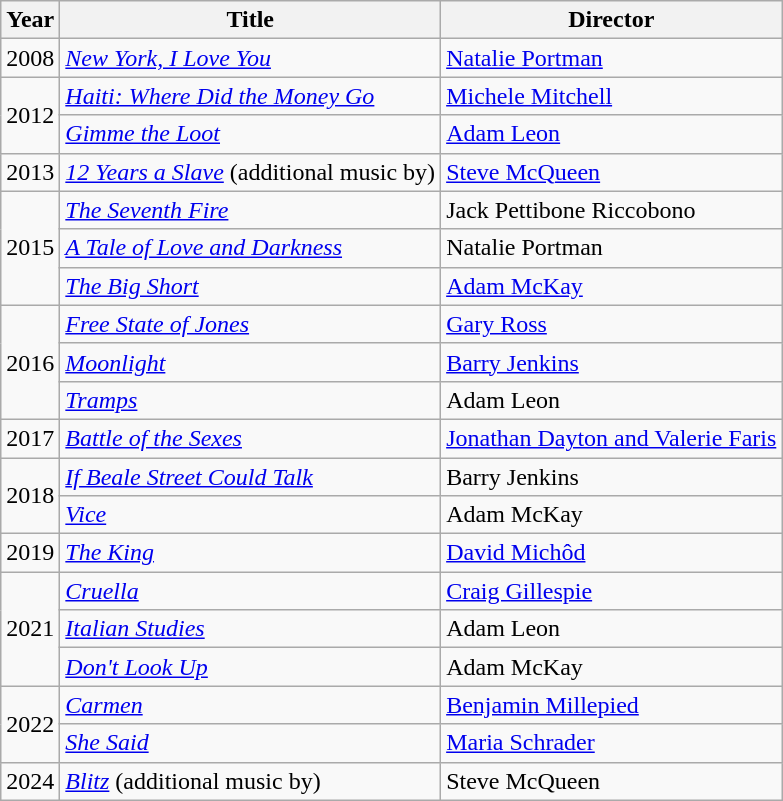<table class="wikitable sortable">
<tr>
<th>Year</th>
<th>Title</th>
<th>Director</th>
</tr>
<tr>
<td>2008</td>
<td><em><a href='#'>New York, I Love You</a></em></td>
<td><a href='#'>Natalie Portman</a></td>
</tr>
<tr>
<td rowspan="2">2012</td>
<td><em><a href='#'>Haiti: Where Did the Money Go</a></em></td>
<td><a href='#'>Michele Mitchell</a></td>
</tr>
<tr>
<td><em><a href='#'>Gimme the Loot</a></em></td>
<td><a href='#'>Adam Leon</a></td>
</tr>
<tr>
<td>2013</td>
<td><em><a href='#'>12 Years a Slave</a></em> (additional music by)</td>
<td><a href='#'>Steve McQueen</a></td>
</tr>
<tr>
<td rowspan="3">2015</td>
<td><em><a href='#'>The Seventh Fire</a></em></td>
<td>Jack Pettibone Riccobono</td>
</tr>
<tr>
<td><em><a href='#'>A Tale of Love and Darkness</a></em></td>
<td>Natalie Portman</td>
</tr>
<tr>
<td><em><a href='#'>The Big Short</a></em></td>
<td><a href='#'>Adam McKay</a></td>
</tr>
<tr>
<td rowspan="3">2016</td>
<td><em><a href='#'>Free State of Jones</a></em></td>
<td><a href='#'>Gary Ross</a></td>
</tr>
<tr>
<td><em><a href='#'>Moonlight</a></em></td>
<td><a href='#'>Barry Jenkins</a></td>
</tr>
<tr>
<td><em><a href='#'>Tramps</a></em></td>
<td>Adam Leon</td>
</tr>
<tr>
<td>2017</td>
<td><em><a href='#'>Battle of the Sexes</a></em></td>
<td><a href='#'>Jonathan Dayton and Valerie Faris</a></td>
</tr>
<tr>
<td rowspan="2">2018</td>
<td><em><a href='#'>If Beale Street Could Talk</a></em></td>
<td>Barry Jenkins</td>
</tr>
<tr>
<td><em><a href='#'>Vice</a></em></td>
<td>Adam McKay</td>
</tr>
<tr>
<td>2019</td>
<td><em><a href='#'>The King</a></em></td>
<td><a href='#'>David Michôd</a></td>
</tr>
<tr>
<td rowspan="3">2021</td>
<td><em><a href='#'>Cruella</a></em></td>
<td><a href='#'>Craig Gillespie</a></td>
</tr>
<tr>
<td><em><a href='#'>Italian Studies</a></em></td>
<td>Adam Leon</td>
</tr>
<tr>
<td><em><a href='#'>Don't Look Up</a></em></td>
<td>Adam McKay</td>
</tr>
<tr>
<td rowspan="2">2022</td>
<td><em><a href='#'>Carmen</a></em></td>
<td><a href='#'>Benjamin Millepied</a></td>
</tr>
<tr>
<td><em><a href='#'>She Said</a></em></td>
<td><a href='#'>Maria Schrader</a></td>
</tr>
<tr>
<td rowspan="2">2024</td>
<td><em><a href='#'>Blitz</a></em> (additional music by)</td>
<td>Steve McQueen</td>
</tr>
</table>
